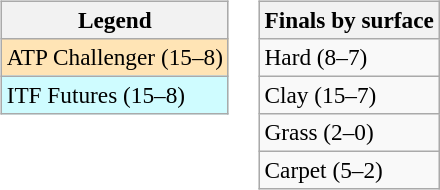<table>
<tr valign=top>
<td><br><table class=wikitable style=font-size:97%>
<tr>
<th>Legend</th>
</tr>
<tr bgcolor=moccasin>
<td>ATP Challenger (15–8)</td>
</tr>
<tr bgcolor=cffcff>
<td>ITF Futures (15–8)</td>
</tr>
</table>
</td>
<td><br><table class=wikitable style=font-size:97%>
<tr>
<th>Finals by surface</th>
</tr>
<tr>
<td>Hard (8–7)</td>
</tr>
<tr>
<td>Clay (15–7)</td>
</tr>
<tr>
<td>Grass (2–0)</td>
</tr>
<tr>
<td>Carpet (5–2)</td>
</tr>
</table>
</td>
</tr>
</table>
